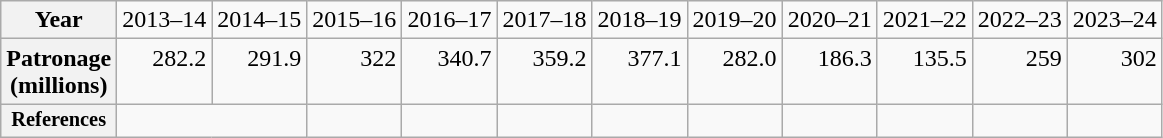<table class="wikitable" style="text-align:right; white-space:nowrap;">
<tr>
<th>Year</th>
<td>2013–14</td>
<td>2014–15</td>
<td>2015–16</td>
<td>2016–17</td>
<td>2017–18</td>
<td>2018–19</td>
<td>2019–20</td>
<td>2020–21</td>
<td>2021–22</td>
<td>2022–23</td>
<td>2023–24</td>
</tr>
<tr style="vertical-align: top;">
<th>Patronage<br><span>(millions)</span></th>
<td>282.2<br></td>
<td>291.9<br></td>
<td>322</td>
<td>340.7<br></td>
<td>359.2</td>
<td>377.1<br></td>
<td>282.0<br></td>
<td>186.3<br></td>
<td>135.5<br></td>
<td>259</td>
<td>302</td>
</tr>
<tr style="font-size:85%">
<th>References<br></th>
<td colspan="2"><br></td>
<td><br></td>
<td><br></td>
<td><br></td>
<td></td>
<td></td>
<td></td>
<td></td>
<td></td>
<td></td>
</tr>
</table>
